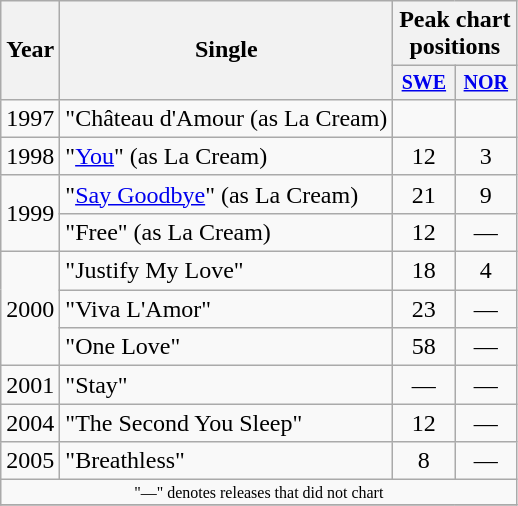<table class="wikitable" style="text-align:center;">
<tr>
<th rowspan="2">Year</th>
<th rowspan="2">Single</th>
<th colspan="2">Peak chart positions</th>
</tr>
<tr style="font-size:smaller;">
<th width="35"><a href='#'>SWE</a><br></th>
<th width="35"><a href='#'>NOR</a><br></th>
</tr>
<tr>
<td>1997</td>
<td align="left">"Château d'Amour (as La Cream)</td>
<td></td>
<td></td>
</tr>
<tr>
<td>1998</td>
<td align="left">"<a href='#'>You</a>" (as La Cream)</td>
<td>12</td>
<td>3</td>
</tr>
<tr>
<td rowspan="2">1999</td>
<td align="left">"<a href='#'>Say Goodbye</a>" (as La Cream)</td>
<td>21</td>
<td>9</td>
</tr>
<tr>
<td align="left">"Free" (as La Cream)</td>
<td>12</td>
<td>—</td>
</tr>
<tr>
<td rowspan="3">2000</td>
<td align="left">"Justify My Love"</td>
<td>18</td>
<td>4</td>
</tr>
<tr>
<td align="left">"Viva L'Amor"</td>
<td>23</td>
<td>—</td>
</tr>
<tr>
<td align="left">"One Love"</td>
<td>58</td>
<td>—</td>
</tr>
<tr>
<td>2001</td>
<td align="left">"Stay"</td>
<td>—</td>
<td>—</td>
</tr>
<tr>
<td>2004</td>
<td align="left">"The Second You Sleep"</td>
<td>12</td>
<td>—</td>
</tr>
<tr>
<td>2005</td>
<td align="left">"Breathless"</td>
<td>8</td>
<td>—</td>
</tr>
<tr>
<td colspan="15" style="font-size:8pt">"—" denotes releases that did not chart</td>
</tr>
<tr>
</tr>
</table>
